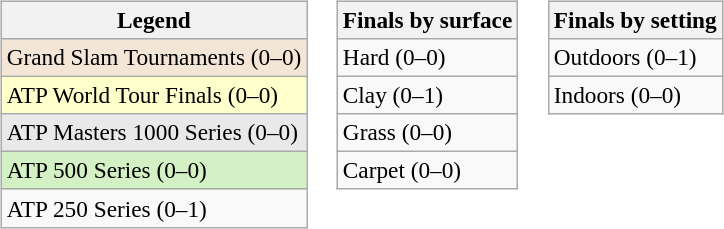<table>
<tr valign=top>
<td><br><table class=wikitable style=font-size:97%>
<tr>
<th>Legend</th>
</tr>
<tr style="background:#f3e6d7;">
<td>Grand Slam Tournaments (0–0)</td>
</tr>
<tr style="background:#ffc;">
<td>ATP World Tour Finals (0–0)</td>
</tr>
<tr style="background:#e9e9e9;">
<td>ATP Masters 1000 Series (0–0)</td>
</tr>
<tr style="background:#d4f1c5;">
<td>ATP 500 Series (0–0)</td>
</tr>
<tr>
<td>ATP 250 Series (0–1)</td>
</tr>
</table>
</td>
<td><br><table class=wikitable style=font-size:97%>
<tr>
<th>Finals by surface</th>
</tr>
<tr>
<td>Hard (0–0)</td>
</tr>
<tr>
<td>Clay (0–1)</td>
</tr>
<tr>
<td>Grass (0–0)</td>
</tr>
<tr>
<td>Carpet (0–0)</td>
</tr>
</table>
</td>
<td><br><table class=wikitable style=font-size:97%>
<tr>
<th>Finals by setting</th>
</tr>
<tr>
<td>Outdoors (0–1)</td>
</tr>
<tr>
<td>Indoors (0–0)</td>
</tr>
</table>
</td>
</tr>
</table>
